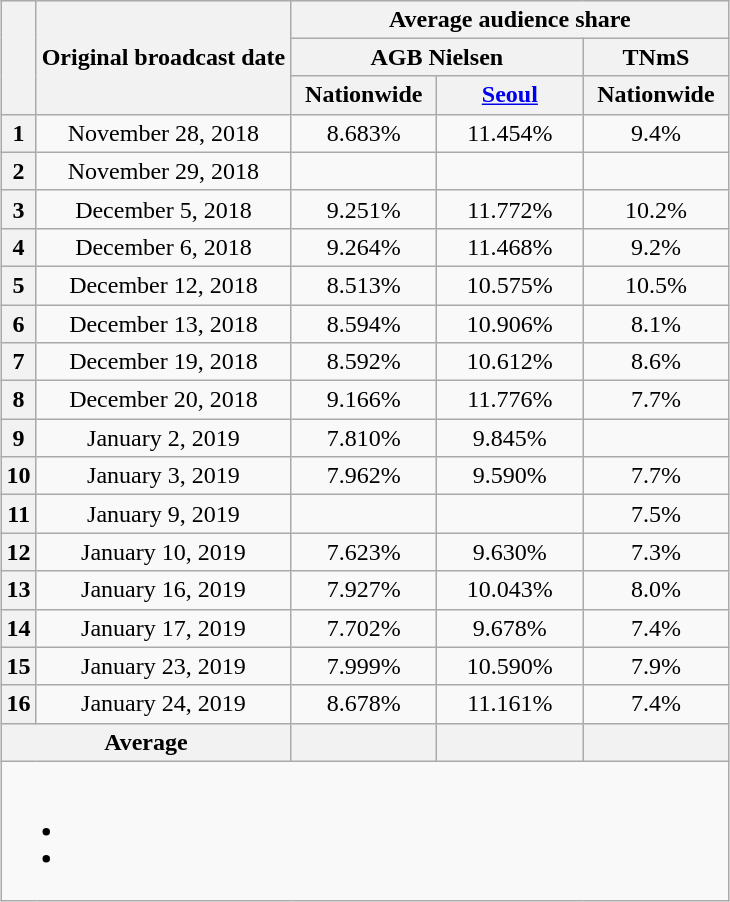<table class="wikitable" style="text-align:center;max-width:550px; margin-left: auto; margin-right: auto; border: none;">
<tr>
</tr>
<tr>
<th rowspan="3"></th>
<th rowspan="3">Original broadcast date</th>
<th colspan="3">Average audience share</th>
</tr>
<tr>
<th colspan="2">AGB Nielsen</th>
<th>TNmS</th>
</tr>
<tr>
<th width="90">Nationwide</th>
<th width="90"><a href='#'>Seoul</a></th>
<th width="90">Nationwide</th>
</tr>
<tr>
<th>1</th>
<td>November 28, 2018</td>
<td>8.683% </td>
<td>11.454% </td>
<td>9.4%</td>
</tr>
<tr>
<th>2</th>
<td>November 29, 2018</td>
<td> </td>
<td> </td>
<td> </td>
</tr>
<tr>
<th>3</th>
<td>December 5, 2018</td>
<td>9.251% </td>
<td>11.772% </td>
<td>10.2%</td>
</tr>
<tr>
<th>4</th>
<td>December 6, 2018</td>
<td>9.264% </td>
<td>11.468% </td>
<td>9.2%</td>
</tr>
<tr>
<th>5</th>
<td>December 12, 2018</td>
<td>8.513% </td>
<td>10.575% </td>
<td>10.5%</td>
</tr>
<tr>
<th>6</th>
<td>December 13, 2018</td>
<td>8.594% </td>
<td>10.906% </td>
<td>8.1%</td>
</tr>
<tr>
<th>7</th>
<td>December 19, 2018</td>
<td>8.592% </td>
<td>10.612% </td>
<td>8.6%</td>
</tr>
<tr>
<th>8</th>
<td>December 20, 2018</td>
<td>9.166% </td>
<td>11.776% </td>
<td>7.7%</td>
</tr>
<tr>
<th>9</th>
<td>January 2, 2019</td>
<td>7.810% </td>
<td>9.845% </td>
<td></td>
</tr>
<tr>
<th>10</th>
<td>January 3, 2019</td>
<td>7.962% </td>
<td>9.590% </td>
<td>7.7%</td>
</tr>
<tr>
<th>11</th>
<td>January 9, 2019</td>
<td> </td>
<td> </td>
<td>7.5%</td>
</tr>
<tr>
<th>12</th>
<td>January 10, 2019</td>
<td>7.623% </td>
<td>9.630% </td>
<td>7.3%</td>
</tr>
<tr>
<th>13</th>
<td>January 16, 2019</td>
<td>7.927% </td>
<td>10.043% </td>
<td>8.0%</td>
</tr>
<tr>
<th>14</th>
<td>January 17, 2019</td>
<td>7.702% </td>
<td>9.678% </td>
<td>7.4%</td>
</tr>
<tr>
<th>15</th>
<td>January 23, 2019</td>
<td>7.999% </td>
<td>10.590% </td>
<td>7.9%</td>
</tr>
<tr>
<th>16</th>
<td>January 24, 2019</td>
<td>8.678% </td>
<td>11.161% </td>
<td>7.4%</td>
</tr>
<tr>
<th colspan="2">Average</th>
<th></th>
<th></th>
<th></th>
</tr>
<tr>
<td colspan="5"><br><ul><li></li><li></li></ul></td>
</tr>
</table>
